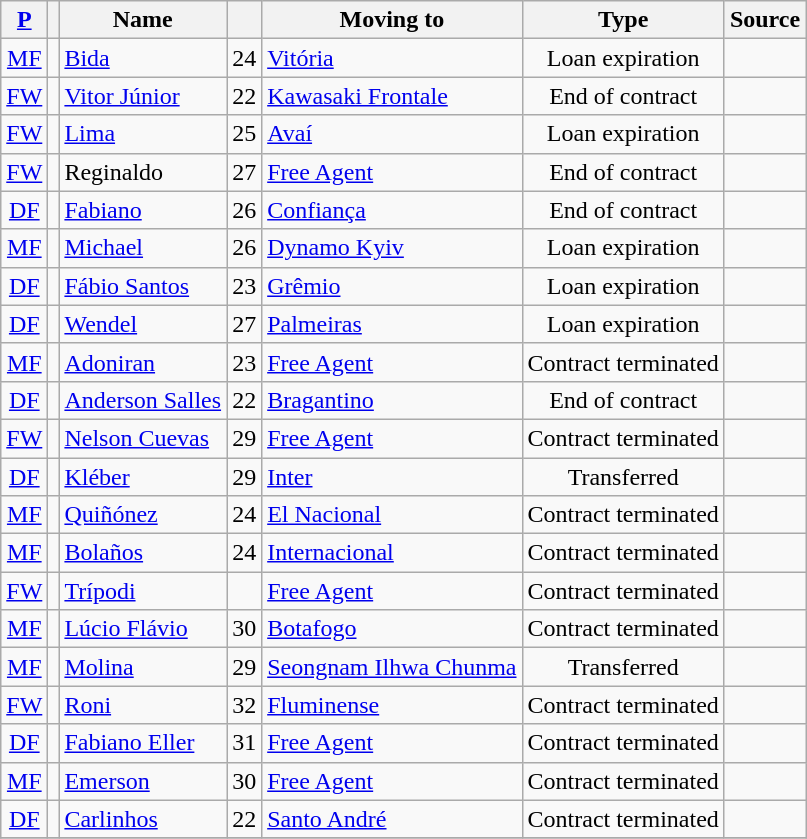<table class="wikitable sortable" style="text-align:center;">
<tr>
<th><a href='#'>P</a></th>
<th></th>
<th>Name</th>
<th></th>
<th>Moving to</th>
<th>Type</th>
<th>Source</th>
</tr>
<tr>
<td><a href='#'>MF</a></td>
<td></td>
<td style="text-align:left;"><a href='#'>Bida</a></td>
<td>24</td>
<td style="text-align:left;"><a href='#'>Vitória</a></td>
<td>Loan expiration</td>
<td></td>
</tr>
<tr>
<td><a href='#'>FW</a></td>
<td></td>
<td style="text-align:left;"><a href='#'>Vitor Júnior</a></td>
<td>22</td>
<td style="text-align:left;"><a href='#'>Kawasaki Frontale</a> </td>
<td>End of contract</td>
<td></td>
</tr>
<tr>
<td><a href='#'>FW</a></td>
<td></td>
<td style="text-align:left;"><a href='#'>Lima</a></td>
<td>25</td>
<td style="text-align:left;"><a href='#'>Avaí</a></td>
<td>Loan expiration</td>
<td></td>
</tr>
<tr>
<td><a href='#'>FW</a></td>
<td></td>
<td style="text-align:left;">Reginaldo</td>
<td>27</td>
<td style="text-align:left;"><a href='#'>Free Agent</a></td>
<td>End of contract</td>
<td></td>
</tr>
<tr>
<td><a href='#'>DF</a></td>
<td></td>
<td style="text-align:left;"><a href='#'>Fabiano</a></td>
<td>26</td>
<td style="text-align:left;"><a href='#'>Confiança</a></td>
<td>End of contract</td>
<td></td>
</tr>
<tr>
<td><a href='#'>MF</a></td>
<td></td>
<td style="text-align:left;"><a href='#'>Michael</a></td>
<td>26</td>
<td style="text-align:left;"><a href='#'>Dynamo Kyiv</a> </td>
<td>Loan expiration</td>
<td></td>
</tr>
<tr>
<td><a href='#'>DF</a></td>
<td></td>
<td style="text-align:left;"><a href='#'>Fábio Santos</a></td>
<td>23</td>
<td style="text-align:left;"><a href='#'>Grêmio</a></td>
<td>Loan expiration</td>
<td></td>
</tr>
<tr>
<td><a href='#'>DF</a></td>
<td></td>
<td style="text-align:left;"><a href='#'>Wendel</a></td>
<td>27</td>
<td style="text-align:left;"><a href='#'>Palmeiras</a></td>
<td>Loan expiration</td>
<td></td>
</tr>
<tr>
<td><a href='#'>MF</a></td>
<td></td>
<td style="text-align:left;"><a href='#'>Adoniran</a></td>
<td>23</td>
<td style="text-align:left;"><a href='#'>Free Agent</a></td>
<td>Contract terminated</td>
<td></td>
</tr>
<tr>
<td><a href='#'>DF</a></td>
<td></td>
<td style="text-align:left;"><a href='#'>Anderson Salles</a></td>
<td>22</td>
<td style="text-align:left;"><a href='#'>Bragantino</a></td>
<td>End of contract</td>
<td></td>
</tr>
<tr>
<td><a href='#'>FW</a></td>
<td></td>
<td style="text-align:left;"><a href='#'>Nelson Cuevas</a></td>
<td>29</td>
<td style="text-align:left;"><a href='#'>Free Agent</a></td>
<td>Contract terminated</td>
<td></td>
</tr>
<tr>
<td><a href='#'>DF</a></td>
<td></td>
<td style="text-align:left;"><a href='#'>Kléber</a></td>
<td>29</td>
<td style="text-align:left;"><a href='#'>Inter</a></td>
<td>Transferred</td>
<td></td>
</tr>
<tr>
<td><a href='#'>MF</a></td>
<td></td>
<td style="text-align:left;"><a href='#'>Quiñónez</a></td>
<td>24</td>
<td style="text-align:left;"><a href='#'>El Nacional</a> </td>
<td>Contract terminated</td>
<td></td>
</tr>
<tr>
<td><a href='#'>MF</a></td>
<td></td>
<td style="text-align:left;"><a href='#'>Bolaños</a></td>
<td>24</td>
<td style="text-align:left;"><a href='#'>Internacional</a></td>
<td>Contract terminated</td>
<td></td>
</tr>
<tr>
<td><a href='#'>FW</a></td>
<td></td>
<td style="text-align:left;"><a href='#'>Trípodi</a></td>
<td></td>
<td style="text-align:left;"><a href='#'>Free Agent</a></td>
<td>Contract terminated</td>
<td></td>
</tr>
<tr>
<td><a href='#'>MF</a></td>
<td></td>
<td style="text-align:left;"><a href='#'>Lúcio Flávio</a></td>
<td>30</td>
<td style="text-align:left;"><a href='#'>Botafogo</a></td>
<td>Contract terminated</td>
<td></td>
</tr>
<tr>
<td><a href='#'>MF</a></td>
<td></td>
<td style="text-align:left;"><a href='#'>Molina</a></td>
<td>29</td>
<td style="text-align:left;"><a href='#'>Seongnam Ilhwa Chunma</a> </td>
<td>Transferred</td>
<td></td>
</tr>
<tr>
<td><a href='#'>FW</a></td>
<td></td>
<td style="text-align:left;"><a href='#'>Roni</a></td>
<td>32</td>
<td style="text-align:left;"><a href='#'>Fluminense</a></td>
<td>Contract terminated</td>
<td></td>
</tr>
<tr>
<td><a href='#'>DF</a></td>
<td></td>
<td style="text-align:left;"><a href='#'>Fabiano Eller</a></td>
<td>31</td>
<td style="text-align:left;"><a href='#'>Free Agent</a></td>
<td>Contract terminated</td>
<td></td>
</tr>
<tr>
<td><a href='#'>MF</a></td>
<td></td>
<td style="text-align:left;"><a href='#'>Emerson</a></td>
<td>30</td>
<td style="text-align:left;"><a href='#'>Free Agent</a></td>
<td>Contract terminated</td>
<td></td>
</tr>
<tr>
<td><a href='#'>DF</a></td>
<td></td>
<td style="text-align:left;"><a href='#'>Carlinhos</a></td>
<td>22</td>
<td style="text-align:left;"><a href='#'>Santo André</a></td>
<td>Contract terminated</td>
<td></td>
</tr>
<tr>
</tr>
</table>
